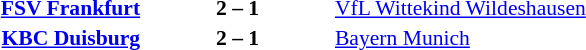<table width=100% cellspacing=1>
<tr>
<th width=25%></th>
<th width=10%></th>
<th width=25%></th>
<th></th>
</tr>
<tr style=font-size:90%>
<td align=right><strong><a href='#'>FSV Frankfurt</a></strong></td>
<td align=center><strong>2 – 1</strong></td>
<td><a href='#'>VfL Wittekind Wildeshausen</a></td>
</tr>
<tr style=font-size:90%>
<td align=right><strong><a href='#'>KBC Duisburg</a></strong></td>
<td align=center><strong>2 – 1</strong></td>
<td><a href='#'>Bayern Munich</a></td>
</tr>
</table>
